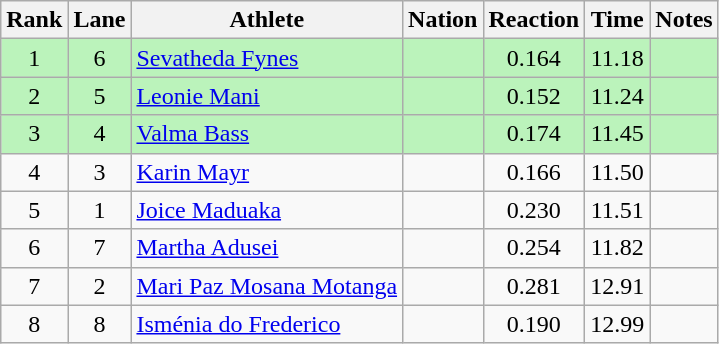<table class="wikitable sortable" style="text-align:center">
<tr>
<th>Rank</th>
<th>Lane</th>
<th>Athlete</th>
<th>Nation</th>
<th>Reaction</th>
<th>Time</th>
<th>Notes</th>
</tr>
<tr bgcolor = "bbf3bb">
<td>1</td>
<td>6</td>
<td align="left"><a href='#'>Sevatheda Fynes</a></td>
<td align="left"></td>
<td>0.164</td>
<td>11.18</td>
<td></td>
</tr>
<tr bgcolor = "bbf3bb">
<td>2</td>
<td>5</td>
<td align="left"><a href='#'>Leonie Mani</a></td>
<td align="left"></td>
<td>0.152</td>
<td>11.24</td>
<td></td>
</tr>
<tr bgcolor = "bbf3bb">
<td>3</td>
<td>4</td>
<td align="left"><a href='#'>Valma Bass</a></td>
<td align="left"></td>
<td>0.174</td>
<td>11.45</td>
<td></td>
</tr>
<tr>
<td>4</td>
<td>3</td>
<td align="left"><a href='#'>Karin Mayr</a></td>
<td align="left"></td>
<td>0.166</td>
<td>11.50</td>
<td></td>
</tr>
<tr>
<td>5</td>
<td>1</td>
<td align="left"><a href='#'>Joice Maduaka</a></td>
<td align="left"></td>
<td>0.230</td>
<td>11.51</td>
<td></td>
</tr>
<tr>
<td>6</td>
<td>7</td>
<td align="left"><a href='#'>Martha Adusei</a></td>
<td align="left"></td>
<td>0.254</td>
<td>11.82</td>
<td></td>
</tr>
<tr>
<td>7</td>
<td>2</td>
<td align="left"><a href='#'>Mari Paz Mosana Motanga</a></td>
<td align="left"></td>
<td>0.281</td>
<td>12.91</td>
<td></td>
</tr>
<tr>
<td>8</td>
<td>8</td>
<td align="left"><a href='#'>Isménia do Frederico</a></td>
<td align="left"></td>
<td>0.190</td>
<td>12.99</td>
<td></td>
</tr>
</table>
